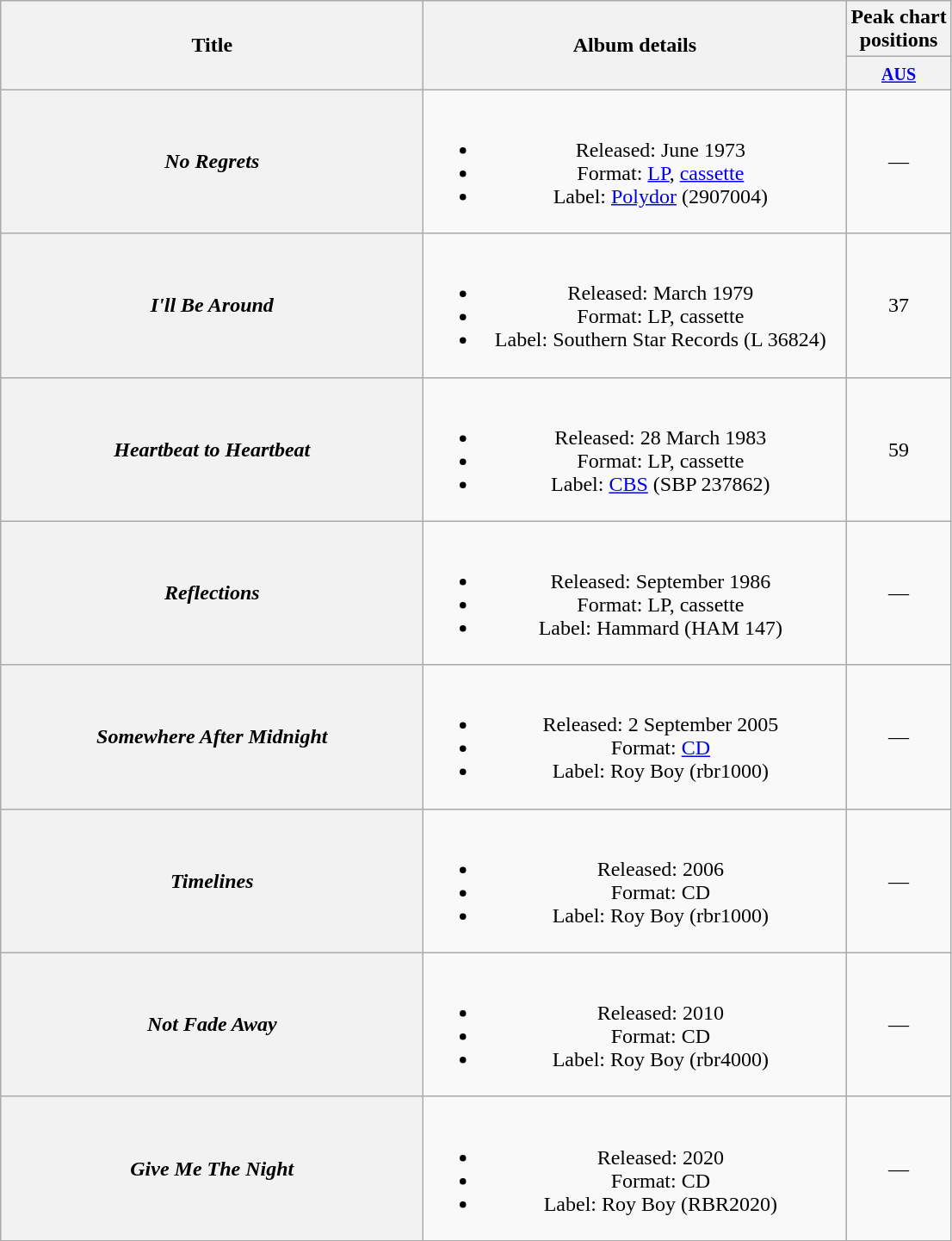<table class="wikitable plainrowheaders" style="text-align:center;" border="1">
<tr>
<th scope="col" rowspan="2" style="width:20em;">Title</th>
<th scope="col" rowspan="2" style="width:20em;">Album details</th>
<th scope="col" colspan="1">Peak chart<br>positions</th>
</tr>
<tr>
<th scope="col" style="text-align:center;"><small><a href='#'>AUS</a></small><br></th>
</tr>
<tr>
<th scope="row"><em>No Regrets</em></th>
<td><br><ul><li>Released: June 1973</li><li>Format: <a href='#'>LP</a>, <a href='#'>cassette</a></li><li>Label: <a href='#'>Polydor</a> (2907004)</li></ul></td>
<td>—</td>
</tr>
<tr>
<th scope="row"><em>I'll Be Around</em> <br></th>
<td><br><ul><li>Released: March 1979</li><li>Format: LP, cassette</li><li>Label: Southern Star Records (L 36824)</li></ul></td>
<td>37</td>
</tr>
<tr>
<th scope="row"><em>Heartbeat to Heartbeat</em></th>
<td><br><ul><li>Released: 28 March 1983</li><li>Format: LP, cassette</li><li>Label: <a href='#'>CBS</a> (SBP 237862)</li></ul></td>
<td>59</td>
</tr>
<tr>
<th scope="row"><em>Reflections</em></th>
<td><br><ul><li>Released: September 1986</li><li>Format: LP, cassette</li><li>Label: Hammard (HAM 147)</li></ul></td>
<td>—</td>
</tr>
<tr>
<th scope="row"><em>Somewhere After Midnight</em></th>
<td><br><ul><li>Released: 2 September 2005</li><li>Format: <a href='#'>CD</a></li><li>Label: Roy Boy (rbr1000)</li></ul></td>
<td>—</td>
</tr>
<tr>
<th scope="row"><em>Timelines</em></th>
<td><br><ul><li>Released: 2006</li><li>Format: CD</li><li>Label: Roy Boy (rbr1000)</li></ul></td>
<td>—</td>
</tr>
<tr>
<th scope="row"><em>Not Fade Away</em></th>
<td><br><ul><li>Released: 2010</li><li>Format: CD</li><li>Label: Roy Boy (rbr4000)</li></ul></td>
<td>—</td>
</tr>
<tr>
<th scope="row"><em>Give Me The Night</em></th>
<td><br><ul><li>Released: 2020</li><li>Format: CD</li><li>Label: Roy Boy (RBR2020)</li></ul></td>
<td>—</td>
</tr>
</table>
